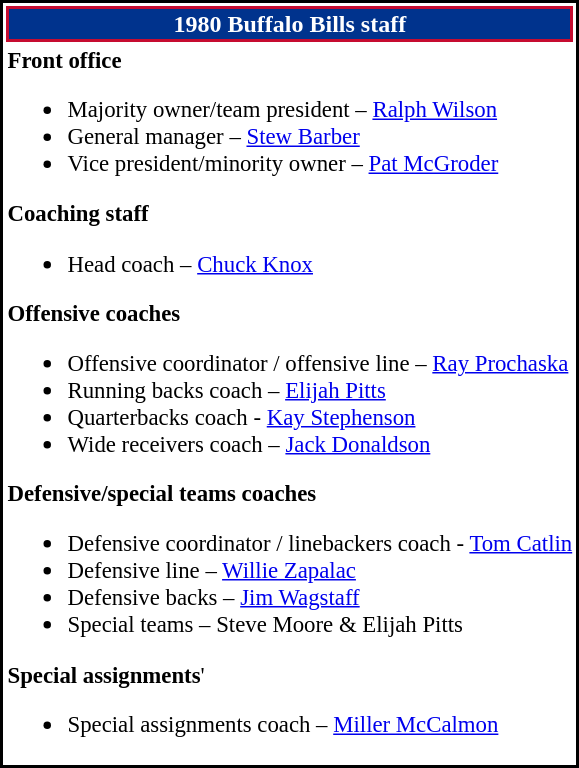<table class="toccolours" style="text-align: left;border:2px solid black;">
<tr>
<th colspan="7" style="background-color: #00338D; color: #FFFFFF; border:2px solid #C60C30; text-align: center;"><strong>1980 Buffalo Bills staff</strong></th>
</tr>
<tr>
<td style="font-size: 95%;" valign="top"><strong>Front office</strong><br><ul><li>Majority owner/team president – <a href='#'>Ralph Wilson</a></li><li>General manager –  <a href='#'>Stew Barber</a></li><li>Vice president/minority owner – <a href='#'>Pat McGroder</a></li></ul><strong>Coaching staff</strong><ul><li>Head coach – <a href='#'>Chuck Knox</a></li></ul><strong>Offensive coaches</strong><ul><li>Offensive coordinator / offensive line – <a href='#'>Ray Prochaska</a></li><li>Running backs coach – <a href='#'>Elijah Pitts</a></li><li>Quarterbacks coach - <a href='#'>Kay Stephenson</a></li><li>Wide receivers coach – <a href='#'>Jack Donaldson</a></li></ul><strong>Defensive/special teams coaches</strong><ul><li>Defensive coordinator / linebackers coach - <a href='#'>Tom Catlin</a></li><li>Defensive line – <a href='#'>Willie Zapalac</a></li><li>Defensive backs – <a href='#'>Jim Wagstaff</a></li><li>Special teams – Steve Moore & Elijah Pitts</li></ul><strong>Special assignments</strong>'<ul><li>Special assignments coach – <a href='#'>Miller McCalmon</a></li></ul></td>
</tr>
</table>
